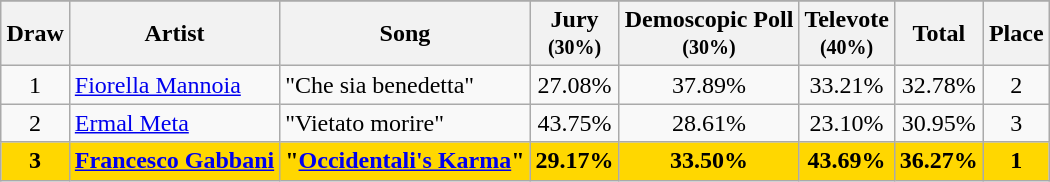<table class="sortable wikitable" style="margin: 1em auto 1em auto; text-align:center">
<tr>
</tr>
<tr>
<th>Draw</th>
<th>Artist</th>
<th>Song</th>
<th>Jury<br><small>(30%)</small></th>
<th>Demoscopic Poll<br><small>(30%)</small></th>
<th>Televote<br><small>(40%)</small></th>
<th>Total</th>
<th>Place</th>
</tr>
<tr>
<td>1</td>
<td align="left"><a href='#'>Fiorella Mannoia</a></td>
<td align="left">"Che sia benedetta"</td>
<td>27.08%</td>
<td>37.89%</td>
<td>33.21%</td>
<td>32.78%</td>
<td>2</td>
</tr>
<tr>
<td>2</td>
<td align="left"><a href='#'>Ermal Meta</a></td>
<td align="left">"Vietato morire"</td>
<td>43.75%</td>
<td>28.61%</td>
<td>23.10%</td>
<td>30.95%</td>
<td>3</td>
</tr>
<tr style="font-weight:bold; background:gold;">
<td>3</td>
<td align="left"><a href='#'>Francesco Gabbani</a></td>
<td align="left">"<a href='#'>Occidentali's Karma</a>"</td>
<td>29.17%</td>
<td>33.50%</td>
<td>43.69%</td>
<td>36.27%</td>
<td>1</td>
</tr>
</table>
